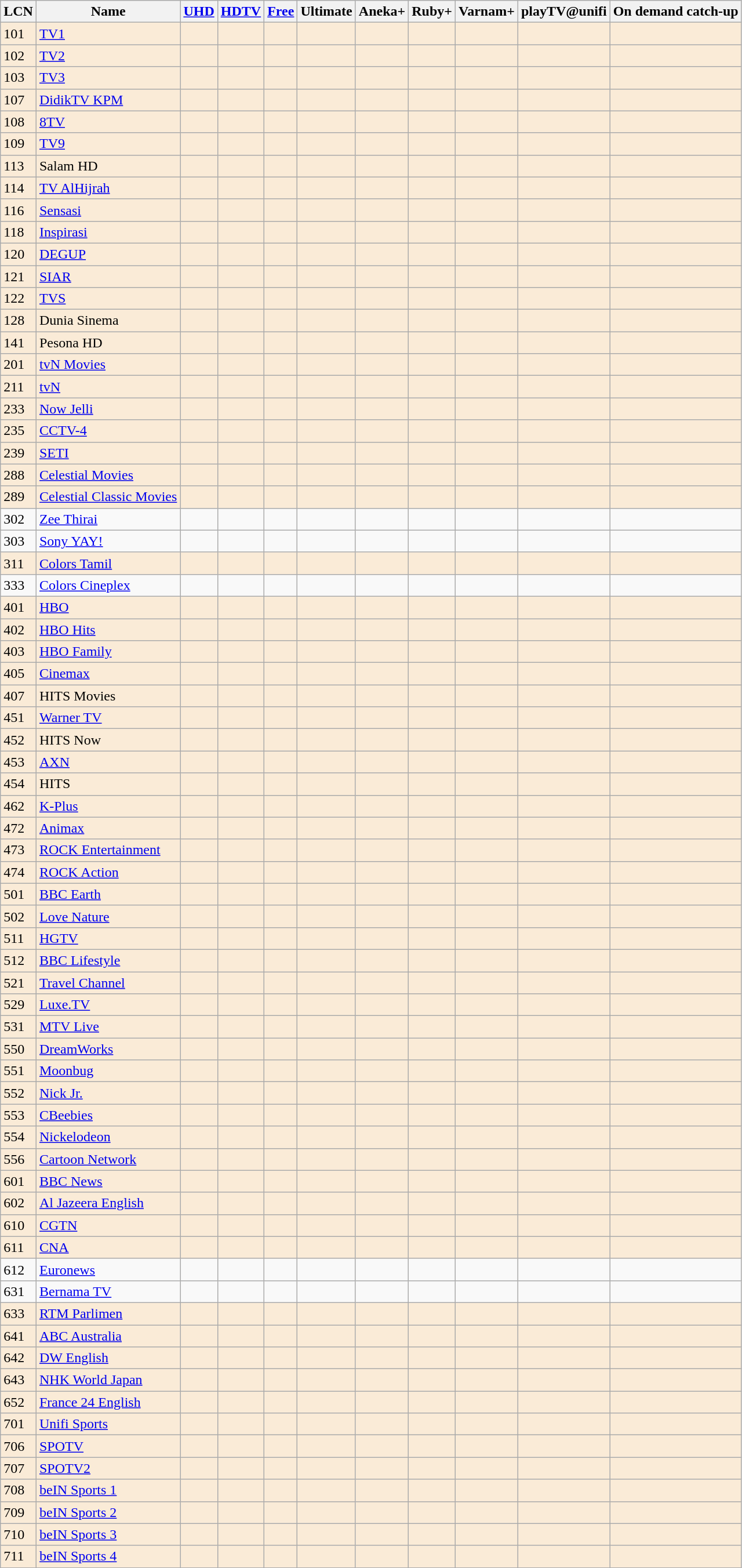<table class="wikitable sortable">
<tr>
<th>LCN</th>
<th>Name</th>
<th><a href='#'>UHD</a></th>
<th><a href='#'>HDTV</a></th>
<th><a href='#'>Free</a></th>
<th>Ultimate</th>
<th>Aneka+</th>
<th>Ruby+</th>
<th>Varnam+</th>
<th>playTV@unifi</th>
<th>On demand catch-up</th>
</tr>
<tr style="background:#faebd7">
<td>101</td>
<td><a href='#'>TV1</a></td>
<td></td>
<td></td>
<td></td>
<td></td>
<td></td>
<td></td>
<td></td>
<td></td>
<td></td>
</tr>
<tr style="background:#faebd7">
<td>102</td>
<td><a href='#'>TV2</a></td>
<td></td>
<td></td>
<td></td>
<td></td>
<td></td>
<td></td>
<td></td>
<td></td>
<td></td>
</tr>
<tr style="background:#faebd7">
<td>103</td>
<td><a href='#'>TV3</a></td>
<td></td>
<td></td>
<td></td>
<td></td>
<td></td>
<td></td>
<td></td>
<td></td>
<td></td>
</tr>
<tr style="background:#faebd7">
<td>107</td>
<td><a href='#'>DidikTV KPM</a></td>
<td></td>
<td></td>
<td></td>
<td></td>
<td></td>
<td></td>
<td></td>
<td></td>
<td></td>
</tr>
<tr style="background:#faebd7">
<td>108</td>
<td><a href='#'>8TV</a></td>
<td></td>
<td></td>
<td></td>
<td></td>
<td></td>
<td></td>
<td></td>
<td></td>
<td></td>
</tr>
<tr style="background:#faebd7">
<td>109</td>
<td><a href='#'>TV9</a></td>
<td></td>
<td></td>
<td></td>
<td></td>
<td></td>
<td></td>
<td></td>
<td></td>
<td></td>
</tr>
<tr style="background:#faebd7">
<td>113</td>
<td>Salam HD</td>
<td></td>
<td></td>
<td></td>
<td></td>
<td></td>
<td></td>
<td></td>
<td></td>
<td></td>
</tr>
<tr style="background:#faebd7">
<td>114</td>
<td><a href='#'>TV AlHijrah</a></td>
<td></td>
<td></td>
<td></td>
<td></td>
<td></td>
<td></td>
<td></td>
<td></td>
<td></td>
</tr>
<tr style="background:#faebd7">
<td>116</td>
<td><a href='#'>Sensasi</a></td>
<td></td>
<td></td>
<td></td>
<td></td>
<td></td>
<td></td>
<td></td>
<td></td>
<td></td>
</tr>
<tr style="background:#faebd7">
<td>118</td>
<td><a href='#'>Inspirasi</a></td>
<td></td>
<td></td>
<td></td>
<td></td>
<td></td>
<td></td>
<td></td>
<td></td>
<td></td>
</tr>
<tr style="background:#faebd7">
<td>120</td>
<td><a href='#'>DEGUP</a></td>
<td></td>
<td></td>
<td></td>
<td></td>
<td></td>
<td></td>
<td></td>
<td></td>
<td></td>
</tr>
<tr style="background:#faebd7">
<td>121</td>
<td><a href='#'>SIAR</a></td>
<td></td>
<td></td>
<td></td>
<td></td>
<td></td>
<td></td>
<td></td>
<td></td>
<td></td>
</tr>
<tr style="background:#faebd7">
<td>122</td>
<td><a href='#'>TVS</a></td>
<td></td>
<td></td>
<td></td>
<td></td>
<td></td>
<td></td>
<td></td>
<td></td>
<td></td>
</tr>
<tr style="background:#faebd7">
<td>128</td>
<td>Dunia Sinema</td>
<td></td>
<td></td>
<td></td>
<td></td>
<td></td>
<td></td>
<td></td>
<td></td>
<td></td>
</tr>
<tr style="background:#faebd7">
<td>141</td>
<td>Pesona HD</td>
<td></td>
<td></td>
<td></td>
<td></td>
<td></td>
<td></td>
<td></td>
<td></td>
<td></td>
</tr>
<tr style="background:#faebd7">
<td>201</td>
<td><a href='#'>tvN Movies</a></td>
<td></td>
<td></td>
<td></td>
<td></td>
<td></td>
<td></td>
<td></td>
<td></td>
<td></td>
</tr>
<tr style="background:#faebd7">
<td>211</td>
<td><a href='#'>tvN</a></td>
<td></td>
<td></td>
<td></td>
<td></td>
<td></td>
<td></td>
<td></td>
<td></td>
<td></td>
</tr>
<tr style="background:#faebd7">
<td>233</td>
<td><a href='#'>Now Jelli</a></td>
<td></td>
<td></td>
<td></td>
<td></td>
<td></td>
<td></td>
<td></td>
<td></td>
<td></td>
</tr>
<tr style="background:#faebd7">
<td>235</td>
<td><a href='#'>CCTV-4</a></td>
<td></td>
<td></td>
<td></td>
<td></td>
<td></td>
<td></td>
<td></td>
<td></td>
<td></td>
</tr>
<tr style="background:#faebd7">
<td>239</td>
<td><a href='#'>SETI</a></td>
<td></td>
<td></td>
<td></td>
<td></td>
<td></td>
<td></td>
<td></td>
<td></td>
<td></td>
</tr>
<tr style="background:#faebd7">
<td>288</td>
<td><a href='#'>Celestial Movies</a></td>
<td></td>
<td></td>
<td></td>
<td></td>
<td></td>
<td></td>
<td></td>
<td></td>
<td></td>
</tr>
<tr style="background:#faebd7">
<td>289</td>
<td><a href='#'>Celestial Classic Movies</a></td>
<td></td>
<td></td>
<td></td>
<td></td>
<td></td>
<td></td>
<td></td>
<td></td>
<td></td>
</tr>
<tr>
<td>302</td>
<td><a href='#'>Zee Thirai</a></td>
<td></td>
<td></td>
<td></td>
<td></td>
<td></td>
<td></td>
<td></td>
<td></td>
<td></td>
</tr>
<tr>
<td>303</td>
<td><a href='#'>Sony YAY!</a></td>
<td></td>
<td></td>
<td></td>
<td></td>
<td></td>
<td></td>
<td></td>
<td></td>
<td></td>
</tr>
<tr style="background:#faebd7">
<td>311</td>
<td><a href='#'>Colors Tamil</a></td>
<td></td>
<td></td>
<td></td>
<td></td>
<td></td>
<td></td>
<td></td>
<td></td>
<td></td>
</tr>
<tr>
<td>333</td>
<td><a href='#'>Colors Cineplex</a></td>
<td></td>
<td></td>
<td></td>
<td></td>
<td></td>
<td></td>
<td></td>
<td></td>
<td></td>
</tr>
<tr style="background:#faebd7">
<td>401</td>
<td><a href='#'>HBO</a></td>
<td></td>
<td></td>
<td></td>
<td></td>
<td></td>
<td></td>
<td></td>
<td></td>
<td></td>
</tr>
<tr style="background:#faebd7">
<td>402</td>
<td><a href='#'>HBO Hits</a></td>
<td></td>
<td></td>
<td></td>
<td></td>
<td></td>
<td></td>
<td></td>
<td></td>
<td></td>
</tr>
<tr style="background:#faebd7">
<td>403</td>
<td><a href='#'>HBO Family</a></td>
<td></td>
<td></td>
<td></td>
<td></td>
<td></td>
<td></td>
<td></td>
<td></td>
<td></td>
</tr>
<tr style="background:#faebd7">
<td>405</td>
<td><a href='#'>Cinemax</a></td>
<td></td>
<td></td>
<td></td>
<td></td>
<td></td>
<td></td>
<td></td>
<td></td>
<td></td>
</tr>
<tr style="background:#faebd7">
<td>407</td>
<td>HITS Movies</td>
<td></td>
<td></td>
<td></td>
<td></td>
<td></td>
<td></td>
<td></td>
<td></td>
<td></td>
</tr>
<tr style="background:#faebd7">
<td>451</td>
<td><a href='#'>Warner TV</a></td>
<td></td>
<td></td>
<td></td>
<td></td>
<td></td>
<td></td>
<td></td>
<td></td>
<td></td>
</tr>
<tr style="background:#faebd7">
<td>452</td>
<td>HITS Now</td>
<td></td>
<td></td>
<td></td>
<td></td>
<td></td>
<td></td>
<td></td>
<td></td>
<td></td>
</tr>
<tr style="background:#faebd7">
<td>453</td>
<td><a href='#'>AXN</a></td>
<td></td>
<td></td>
<td></td>
<td></td>
<td></td>
<td></td>
<td></td>
<td></td>
<td></td>
</tr>
<tr style="background:#faebd7">
<td>454</td>
<td>HITS</td>
<td></td>
<td></td>
<td></td>
<td></td>
<td></td>
<td></td>
<td></td>
<td></td>
<td></td>
</tr>
<tr style="background:#faebd7">
<td>462</td>
<td><a href='#'>K-Plus</a></td>
<td></td>
<td></td>
<td></td>
<td></td>
<td></td>
<td></td>
<td></td>
<td></td>
<td></td>
</tr>
<tr style="background:#faebd7">
<td>472</td>
<td><a href='#'>Animax</a></td>
<td></td>
<td></td>
<td></td>
<td></td>
<td></td>
<td></td>
<td></td>
<td></td>
<td></td>
</tr>
<tr style="background:#faebd7">
<td>473</td>
<td><a href='#'>ROCK Entertainment</a></td>
<td></td>
<td></td>
<td></td>
<td></td>
<td></td>
<td></td>
<td></td>
<td></td>
<td></td>
</tr>
<tr style="background:#faebd7">
<td>474</td>
<td><a href='#'>ROCK Action</a></td>
<td></td>
<td></td>
<td></td>
<td></td>
<td></td>
<td></td>
<td></td>
<td></td>
<td></td>
</tr>
<tr style="background:#faebd7">
<td>501</td>
<td><a href='#'>BBC Earth</a></td>
<td></td>
<td></td>
<td></td>
<td></td>
<td></td>
<td></td>
<td></td>
<td></td>
<td></td>
</tr>
<tr style="background:#faebd7">
<td>502</td>
<td><a href='#'>Love Nature</a></td>
<td></td>
<td></td>
<td></td>
<td></td>
<td></td>
<td></td>
<td></td>
<td></td>
<td></td>
</tr>
<tr style="background:#faebd7">
<td>511</td>
<td><a href='#'>HGTV</a></td>
<td></td>
<td></td>
<td></td>
<td></td>
<td></td>
<td></td>
<td></td>
<td></td>
<td></td>
</tr>
<tr style="background:#faebd7">
<td>512</td>
<td><a href='#'>BBC Lifestyle</a></td>
<td></td>
<td></td>
<td></td>
<td></td>
<td></td>
<td></td>
<td></td>
<td></td>
<td></td>
</tr>
<tr style="background:#faebd7">
<td>521</td>
<td><a href='#'>Travel Channel</a></td>
<td></td>
<td></td>
<td></td>
<td></td>
<td></td>
<td></td>
<td></td>
<td></td>
<td></td>
</tr>
<tr style="background:#faebd7">
<td>529</td>
<td><a href='#'>Luxe.TV</a></td>
<td></td>
<td></td>
<td></td>
<td></td>
<td></td>
<td></td>
<td></td>
<td></td>
<td></td>
</tr>
<tr style="background:#faebd7">
<td>531</td>
<td><a href='#'>MTV Live</a></td>
<td></td>
<td></td>
<td></td>
<td></td>
<td></td>
<td></td>
<td></td>
<td></td>
<td></td>
</tr>
<tr style="background:#faebd7">
<td>550</td>
<td><a href='#'>DreamWorks</a></td>
<td></td>
<td></td>
<td></td>
<td></td>
<td></td>
<td></td>
<td></td>
<td></td>
<td></td>
</tr>
<tr style="background:#faebd7">
<td>551</td>
<td><a href='#'>Moonbug</a></td>
<td></td>
<td></td>
<td></td>
<td></td>
<td></td>
<td></td>
<td></td>
<td></td>
<td></td>
</tr>
<tr style="background:#faebd7">
<td>552</td>
<td><a href='#'>Nick Jr.</a></td>
<td></td>
<td></td>
<td></td>
<td></td>
<td></td>
<td></td>
<td></td>
<td></td>
<td></td>
</tr>
<tr style="background:#faebd7">
<td>553</td>
<td><a href='#'>CBeebies</a></td>
<td></td>
<td></td>
<td></td>
<td></td>
<td></td>
<td></td>
<td></td>
<td></td>
<td></td>
</tr>
<tr style="background:#faebd7">
<td>554</td>
<td><a href='#'>Nickelodeon</a></td>
<td></td>
<td></td>
<td></td>
<td></td>
<td></td>
<td></td>
<td></td>
<td></td>
<td></td>
</tr>
<tr style="background:#faebd7">
<td>556</td>
<td><a href='#'>Cartoon Network</a></td>
<td></td>
<td></td>
<td></td>
<td></td>
<td></td>
<td></td>
<td></td>
<td></td>
<td></td>
</tr>
<tr style="background:#faebd7">
<td>601</td>
<td><a href='#'>BBC News</a></td>
<td></td>
<td></td>
<td></td>
<td></td>
<td></td>
<td></td>
<td></td>
<td></td>
<td></td>
</tr>
<tr style="background:#faebd7">
<td>602</td>
<td><a href='#'>Al Jazeera English</a></td>
<td></td>
<td></td>
<td></td>
<td></td>
<td></td>
<td></td>
<td></td>
<td></td>
<td></td>
</tr>
<tr style="background:#faebd7">
<td>610</td>
<td><a href='#'>CGTN</a></td>
<td></td>
<td></td>
<td></td>
<td></td>
<td></td>
<td></td>
<td></td>
<td></td>
<td></td>
</tr>
<tr style="background:#faebd7">
<td>611</td>
<td><a href='#'>CNA</a></td>
<td></td>
<td></td>
<td></td>
<td></td>
<td></td>
<td></td>
<td></td>
<td></td>
<td></td>
</tr>
<tr>
<td>612</td>
<td><a href='#'>Euronews</a></td>
<td></td>
<td></td>
<td></td>
<td></td>
<td></td>
<td></td>
<td></td>
<td></td>
<td></td>
</tr>
<tr>
<td>631</td>
<td><a href='#'>Bernama TV</a></td>
<td></td>
<td></td>
<td></td>
<td></td>
<td></td>
<td></td>
<td></td>
<td></td>
<td></td>
</tr>
<tr style="background:#faebd7">
<td>633</td>
<td><a href='#'>RTM Parlimen</a></td>
<td></td>
<td></td>
<td></td>
<td></td>
<td></td>
<td></td>
<td></td>
<td></td>
<td></td>
</tr>
<tr style="background:#faebd7">
<td>641</td>
<td><a href='#'>ABC Australia</a></td>
<td></td>
<td></td>
<td></td>
<td></td>
<td></td>
<td></td>
<td></td>
<td></td>
<td></td>
</tr>
<tr style="background:#faebd7">
<td>642</td>
<td><a href='#'>DW English</a></td>
<td></td>
<td></td>
<td></td>
<td></td>
<td></td>
<td></td>
<td></td>
<td></td>
<td></td>
</tr>
<tr style="background:#faebd7">
<td>643</td>
<td><a href='#'>NHK World Japan</a></td>
<td></td>
<td></td>
<td></td>
<td></td>
<td></td>
<td></td>
<td></td>
<td></td>
<td></td>
</tr>
<tr style="background:#faebd7">
<td>652</td>
<td><a href='#'>France 24 English</a></td>
<td></td>
<td></td>
<td></td>
<td></td>
<td></td>
<td></td>
<td></td>
<td></td>
<td></td>
</tr>
<tr style="background:#faebd7">
<td>701</td>
<td><a href='#'>Unifi Sports</a></td>
<td></td>
<td></td>
<td></td>
<td></td>
<td></td>
<td></td>
<td></td>
<td></td>
<td></td>
</tr>
<tr style="background:#faebd7">
<td>706</td>
<td><a href='#'>SPOTV</a></td>
<td></td>
<td></td>
<td></td>
<td></td>
<td></td>
<td></td>
<td></td>
<td></td>
<td></td>
</tr>
<tr style="background:#faebd7">
<td>707</td>
<td><a href='#'>SPOTV2</a></td>
<td></td>
<td></td>
<td></td>
<td></td>
<td></td>
<td></td>
<td></td>
<td></td>
<td></td>
</tr>
<tr style="background:#faebd7">
<td>708</td>
<td><a href='#'>beIN Sports 1</a></td>
<td></td>
<td></td>
<td></td>
<td></td>
<td></td>
<td></td>
<td></td>
<td></td>
<td></td>
</tr>
<tr style="background:#faebd7">
<td>709</td>
<td><a href='#'>beIN Sports 2</a></td>
<td></td>
<td></td>
<td></td>
<td></td>
<td></td>
<td></td>
<td></td>
<td></td>
<td></td>
</tr>
<tr style="background:#faebd7">
<td>710</td>
<td><a href='#'>beIN Sports 3</a></td>
<td></td>
<td></td>
<td></td>
<td></td>
<td></td>
<td></td>
<td></td>
<td></td>
<td></td>
</tr>
<tr style="background:#faebd7">
<td>711</td>
<td><a href='#'>beIN Sports 4</a></td>
<td></td>
<td></td>
<td></td>
<td></td>
<td></td>
<td></td>
<td></td>
<td></td>
<td></td>
</tr>
</table>
